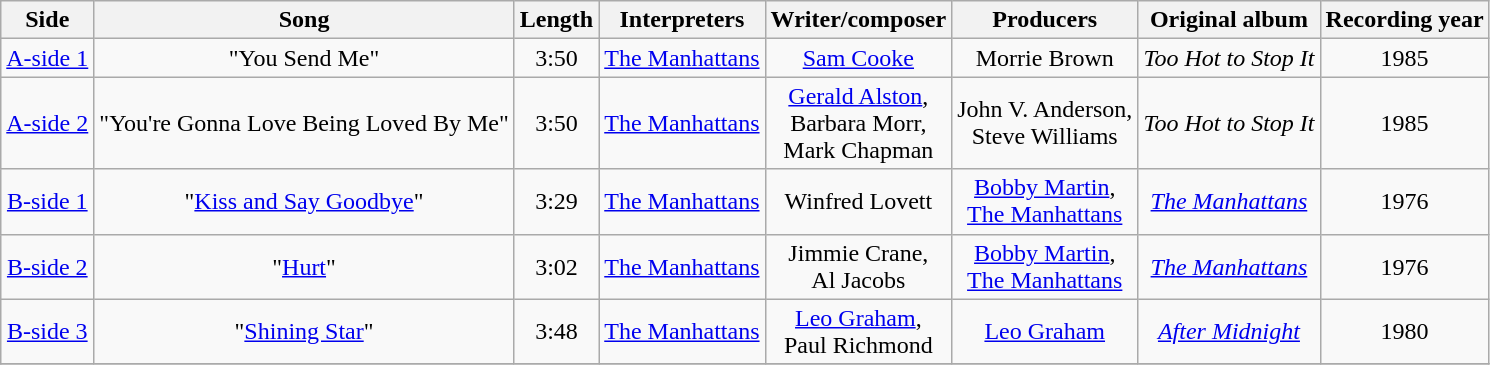<table class="wikitable">
<tr>
<th>Side</th>
<th>Song</th>
<th>Length</th>
<th>Interpreters</th>
<th>Writer/composer</th>
<th>Producers</th>
<th>Original album</th>
<th>Recording year</th>
</tr>
<tr>
<td align="center"><a href='#'>A-side 1</a></td>
<td align="center">"You Send Me"</td>
<td align="center">3:50</td>
<td align="center"><a href='#'>The Manhattans</a></td>
<td align="center"><a href='#'>Sam Cooke</a></td>
<td align="center">Morrie Brown</td>
<td align="center"><em>Too Hot to Stop It</em></td>
<td align="center">1985</td>
</tr>
<tr>
<td align="center"><a href='#'>A-side 2</a></td>
<td align="center">"You're Gonna Love Being Loved By Me"</td>
<td align="center">3:50</td>
<td align="center"><a href='#'>The Manhattans</a></td>
<td align="center"><a href='#'>Gerald Alston</a>,<br> Barbara Morr,<br> Mark Chapman</td>
<td align="center">John V. Anderson,<br> Steve Williams</td>
<td align="center"><em>Too Hot to Stop It</em></td>
<td align="center">1985</td>
</tr>
<tr>
<td align="center"><a href='#'>B-side 1</a></td>
<td align="center">"<a href='#'>Kiss and Say Goodbye</a>"</td>
<td align="center">3:29</td>
<td align="center"><a href='#'>The Manhattans</a></td>
<td align="center">Winfred Lovett</td>
<td align="center"><a href='#'>Bobby Martin</a>,<br> <a href='#'>The Manhattans</a></td>
<td align="center"><em><a href='#'>The Manhattans</a></em></td>
<td align="center">1976</td>
</tr>
<tr>
<td align="center"><a href='#'>B-side 2</a></td>
<td align="center">"<a href='#'>Hurt</a>"</td>
<td align="center">3:02</td>
<td align="center"><a href='#'>The Manhattans</a></td>
<td align="center">Jimmie Crane,<br> Al Jacobs</td>
<td align="center"><a href='#'>Bobby Martin</a>,<br> <a href='#'>The Manhattans</a></td>
<td align="center"><em><a href='#'>The Manhattans</a></em></td>
<td align="center">1976</td>
</tr>
<tr>
<td align="center"><a href='#'>B-side 3</a></td>
<td align="center">"<a href='#'>Shining Star</a>"</td>
<td align="center">3:48</td>
<td align="center"><a href='#'>The Manhattans</a></td>
<td align="center"><a href='#'>Leo Graham</a>,<br> Paul Richmond</td>
<td align="center"><a href='#'>Leo Graham</a></td>
<td align="center"><em><a href='#'>After Midnight</a></em></td>
<td align="center">1980</td>
</tr>
<tr>
</tr>
</table>
